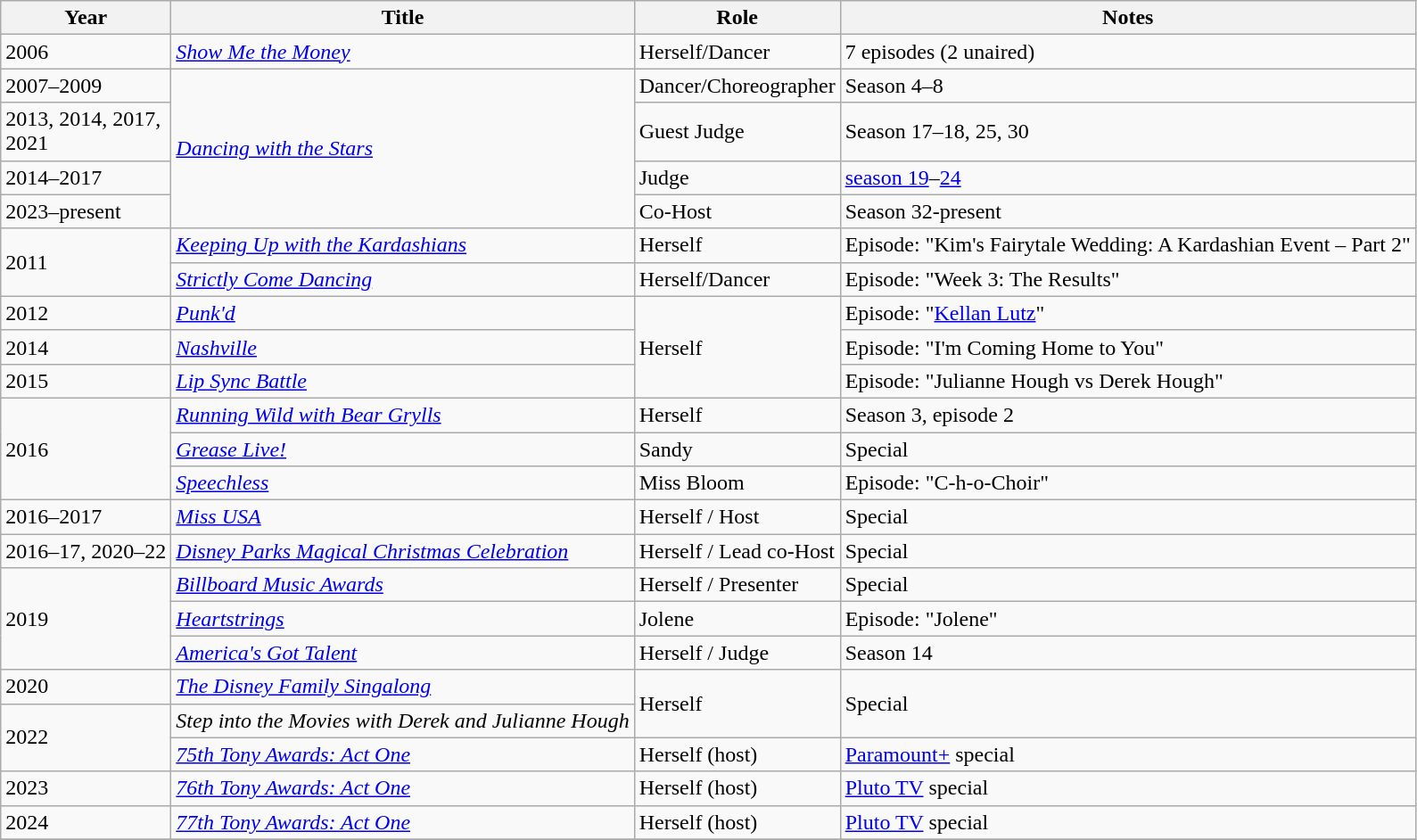<table class="wikitable sortable plainrowheaders">
<tr>
<th scope="col">Year</th>
<th scope="col">Title</th>
<th scope="col">Role</th>
<th scope="col" class="unsortable">Notes</th>
</tr>
<tr>
<td>2006</td>
<td><em><a href='#'>Show Me the Money</a></em></td>
<td>Herself/Dancer</td>
<td>7 episodes (2 unaired)</td>
</tr>
<tr>
<td>2007–2009</td>
<td rowspan=4><em><a href='#'>Dancing with the Stars</a></em></td>
<td>Dancer/Choreographer</td>
<td>Season 4–8</td>
</tr>
<tr>
<td>2013, 2014, 2017,<br>2021</td>
<td>Guest Judge</td>
<td>Season 17–18, 25, 30</td>
</tr>
<tr>
<td>2014–2017</td>
<td>Judge</td>
<td><a href='#'>season 19</a>–<a href='#'>24</a></td>
</tr>
<tr>
<td>2023–present</td>
<td>Co-Host</td>
<td>Season 32-present</td>
</tr>
<tr>
<td rowspan=2>2011</td>
<td><em><a href='#'>Keeping Up with the Kardashians</a></em></td>
<td>Herself</td>
<td>Episode: "Kim's Fairytale Wedding: A Kardashian Event – Part 2"</td>
</tr>
<tr>
<td><em><a href='#'>Strictly Come Dancing</a></em></td>
<td>Herself/Dancer</td>
<td>Episode: "Week 3: The Results"</td>
</tr>
<tr>
<td>2012</td>
<td><em><a href='#'>Punk'd</a></em></td>
<td rowspan=3>Herself</td>
<td>Episode: "<a href='#'>Kellan Lutz</a>"</td>
</tr>
<tr>
<td>2014</td>
<td><em><a href='#'>Nashville</a></em></td>
<td>Episode: "I'm Coming Home to You"</td>
</tr>
<tr>
<td>2015</td>
<td><em><a href='#'>Lip Sync Battle</a></em></td>
<td>Episode: "Julianne Hough vs Derek Hough"</td>
</tr>
<tr>
<td rowspan="3">2016</td>
<td><em><a href='#'>Running Wild with Bear Grylls</a></em></td>
<td>Herself</td>
<td>Season 3, episode 2</td>
</tr>
<tr>
<td><em><a href='#'>Grease Live!</a></em></td>
<td>Sandy</td>
<td>Special</td>
</tr>
<tr>
<td><em><a href='#'>Speechless</a></em></td>
<td>Miss Bloom</td>
<td>Episode: "C-h-o-Choir"</td>
</tr>
<tr>
<td>2016–2017</td>
<td><a href='#'><em>Miss USA</em></a></td>
<td>Herself / Host</td>
<td>Special</td>
</tr>
<tr>
<td>2016–17, 2020–22</td>
<td><em><a href='#'>Disney Parks Magical Christmas Celebration</a></em></td>
<td>Herself / Lead co-Host</td>
<td>Special</td>
</tr>
<tr>
<td rowspan=3>2019</td>
<td><em><a href='#'>Billboard Music Awards</a></em></td>
<td>Herself / Presenter</td>
<td>Special</td>
</tr>
<tr>
<td><em><a href='#'>Heartstrings</a></em></td>
<td>Jolene</td>
<td>Episode: "Jolene"</td>
</tr>
<tr>
<td><em><a href='#'>America's Got Talent</a></em></td>
<td>Herself / Judge</td>
<td>Season 14</td>
</tr>
<tr>
<td>2020</td>
<td><em><a href='#'>The Disney Family Singalong</a></em></td>
<td rowspan=2>Herself</td>
<td rowspan=2>Special</td>
</tr>
<tr>
<td rowspan=2>2022</td>
<td><em>Step into the Movies with Derek and Julianne Hough</em></td>
</tr>
<tr>
<td><em><a href='#'>75th Tony Awards: Act One</a></em></td>
<td>Herself (host)</td>
<td><a href='#'>Paramount+</a> special</td>
</tr>
<tr>
<td>2023</td>
<td><em><a href='#'>76th Tony Awards: Act One</a></em></td>
<td>Herself (host)</td>
<td><a href='#'>Pluto TV</a> special</td>
</tr>
<tr>
<td>2024</td>
<td><em><a href='#'>77th Tony Awards: Act One</a></em></td>
<td>Herself (host)</td>
<td><a href='#'>Pluto TV</a> special</td>
</tr>
<tr>
</tr>
</table>
